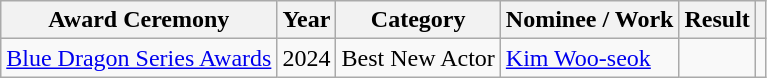<table class="wikitable">
<tr>
<th scope="col">Award Ceremony</th>
<th scope="col">Year</th>
<th scope="col">Category</th>
<th scope="col">Nominee / Work</th>
<th scope="col">Result</th>
<th scope="col" class="unsortable"></th>
</tr>
<tr>
<td><a href='#'>Blue Dragon Series Awards</a></td>
<td>2024</td>
<td>Best New Actor</td>
<td><a href='#'>Kim Woo-seok</a></td>
<td></td>
<td style="text-align:center"></td>
</tr>
</table>
